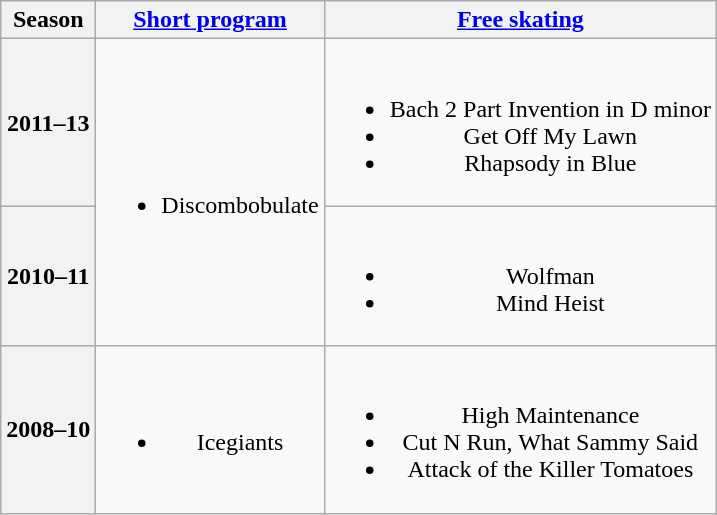<table class="wikitable" style="text-align:center">
<tr>
<th>Season</th>
<th><a href='#'>Short program</a></th>
<th><a href='#'>Free skating</a></th>
</tr>
<tr>
<th>2011–13 <br></th>
<td rowspan=2><br><ul><li>Discombobulate <br></li></ul></td>
<td><br><ul><li>Bach 2 Part Invention in D minor <br></li><li>Get Off My Lawn <br></li><li>Rhapsody in Blue <br></li></ul></td>
</tr>
<tr>
<th>2010–11 <br></th>
<td><br><ul><li>Wolfman <br></li><li>Mind Heist <br></li></ul></td>
</tr>
<tr>
<th>2008–10 <br></th>
<td><br><ul><li>Icegiants <br></li></ul></td>
<td><br><ul><li>High Maintenance</li><li>Cut N Run, What Sammy Said</li><li>Attack of the Killer Tomatoes <br></li></ul></td>
</tr>
</table>
